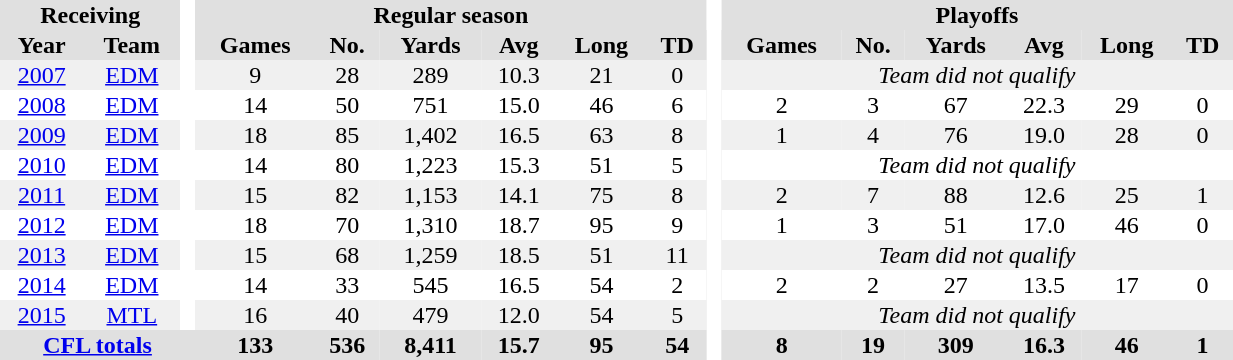<table BORDER="0" CELLPADDING="1" CELLSPACING="0" width="65%" style="text-align:center">
<tr bgcolor="#e0e0e0">
<th colspan="2">Receiving</th>
<th rowspan="99" bgcolor="#ffffff"> </th>
<th colspan="6">Regular season</th>
<th rowspan="99" bgcolor="#ffffff"> </th>
<th colspan="6">Playoffs</th>
</tr>
<tr bgcolor="#e0e0e0">
<th>Year</th>
<th>Team</th>
<th>Games</th>
<th>No.</th>
<th>Yards</th>
<th>Avg</th>
<th>Long</th>
<th>TD</th>
<th>Games</th>
<th>No.</th>
<th>Yards</th>
<th>Avg</th>
<th>Long</th>
<th>TD</th>
</tr>
<tr ALIGN="center" bgcolor="#f0f0f0">
<td><a href='#'>2007</a></td>
<td><a href='#'>EDM</a></td>
<td>9</td>
<td>28</td>
<td>289</td>
<td>10.3</td>
<td>21</td>
<td>0</td>
<td colspan="6"><em>Team did not qualify</em></td>
</tr>
<tr ALIGN="center">
<td><a href='#'>2008</a></td>
<td><a href='#'>EDM</a></td>
<td>14</td>
<td>50</td>
<td>751</td>
<td>15.0</td>
<td>46</td>
<td>6</td>
<td>2</td>
<td>3</td>
<td>67</td>
<td>22.3</td>
<td>29</td>
<td>0</td>
</tr>
<tr ALIGN="center" bgcolor="#f0f0f0">
<td><a href='#'>2009</a></td>
<td><a href='#'>EDM</a></td>
<td>18</td>
<td>85</td>
<td>1,402</td>
<td>16.5</td>
<td>63</td>
<td>8</td>
<td>1</td>
<td>4</td>
<td>76</td>
<td>19.0</td>
<td>28</td>
<td>0</td>
</tr>
<tr ALIGN="center">
<td><a href='#'>2010</a></td>
<td><a href='#'>EDM</a></td>
<td>14</td>
<td>80</td>
<td>1,223</td>
<td>15.3</td>
<td>51</td>
<td>5</td>
<td colspan="6"><em>Team did not qualify</em></td>
</tr>
<tr ALIGN="center" bgcolor="#f0f0f0">
<td><a href='#'>2011</a></td>
<td><a href='#'>EDM</a></td>
<td>15</td>
<td>82</td>
<td>1,153</td>
<td>14.1</td>
<td>75</td>
<td>8</td>
<td>2</td>
<td>7</td>
<td>88</td>
<td>12.6</td>
<td>25</td>
<td>1</td>
</tr>
<tr ALIGN="center">
<td><a href='#'>2012</a></td>
<td><a href='#'>EDM</a></td>
<td>18</td>
<td>70</td>
<td>1,310</td>
<td>18.7</td>
<td>95</td>
<td>9</td>
<td>1</td>
<td>3</td>
<td>51</td>
<td>17.0</td>
<td>46</td>
<td>0</td>
</tr>
<tr ALIGN="center" bgcolor="#f0f0f0">
<td><a href='#'>2013</a></td>
<td><a href='#'>EDM</a></td>
<td>15</td>
<td>68</td>
<td>1,259</td>
<td>18.5</td>
<td>51</td>
<td>11</td>
<td colspan="6"><em>Team did not qualify</em></td>
</tr>
<tr ALIGN="center">
<td><a href='#'>2014</a></td>
<td><a href='#'>EDM</a></td>
<td>14</td>
<td>33</td>
<td>545</td>
<td>16.5</td>
<td>54</td>
<td>2</td>
<td>2</td>
<td>2</td>
<td>27</td>
<td>13.5</td>
<td>17</td>
<td>0</td>
</tr>
<tr ALIGN="center" bgcolor="#f0f0f0">
<td><a href='#'>2015</a></td>
<td><a href='#'>MTL</a></td>
<td>16</td>
<td>40</td>
<td>479</td>
<td>12.0</td>
<td>54</td>
<td>5</td>
<td colspan="6"><em>Team did not qualify</em></td>
</tr>
<tr>
</tr>
<tr bgcolor="#e0e0e0">
<th colspan="3"><a href='#'>CFL totals</a></th>
<th>133</th>
<th>536</th>
<th>8,411</th>
<th>15.7</th>
<th>95</th>
<th>54</th>
<th>8</th>
<th>19</th>
<th>309</th>
<th>16.3</th>
<th>46</th>
<th>1</th>
</tr>
</table>
